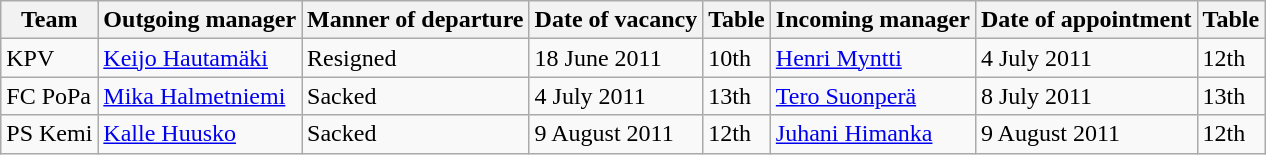<table class="wikitable">
<tr>
<th>Team</th>
<th>Outgoing manager</th>
<th>Manner of departure</th>
<th>Date of vacancy</th>
<th>Table</th>
<th>Incoming manager</th>
<th>Date of appointment</th>
<th>Table</th>
</tr>
<tr>
<td>KPV</td>
<td> <a href='#'>Keijo Hautamäki</a></td>
<td>Resigned</td>
<td>18 June 2011</td>
<td>10th</td>
<td> <a href='#'>Henri Myntti</a></td>
<td>4 July 2011</td>
<td>12th</td>
</tr>
<tr>
<td>FC PoPa</td>
<td> <a href='#'>Mika Halmetniemi</a></td>
<td>Sacked</td>
<td>4 July 2011</td>
<td>13th</td>
<td> <a href='#'>Tero Suonperä</a></td>
<td>8 July 2011</td>
<td>13th</td>
</tr>
<tr>
<td>PS Kemi</td>
<td> <a href='#'>Kalle Huusko</a></td>
<td>Sacked</td>
<td>9 August 2011</td>
<td>12th</td>
<td> <a href='#'>Juhani Himanka</a></td>
<td>9 August 2011</td>
<td>12th</td>
</tr>
</table>
